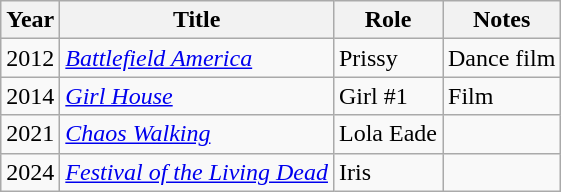<table class="wikitable sortable">
<tr>
<th>Year</th>
<th>Title</th>
<th>Role</th>
<th class="unsortable">Notes</th>
</tr>
<tr>
<td>2012</td>
<td><em><a href='#'>Battlefield America</a></em></td>
<td>Prissy</td>
<td>Dance film</td>
</tr>
<tr>
<td>2014</td>
<td><em><a href='#'>Girl House</a></em></td>
<td>Girl #1</td>
<td>Film</td>
</tr>
<tr>
<td>2021</td>
<td><em><a href='#'>Chaos Walking</a></em></td>
<td>Lola Eade</td>
<td></td>
</tr>
<tr>
<td>2024</td>
<td><em><a href='#'>Festival of the Living Dead</a></em></td>
<td>Iris</td>
<td></td>
</tr>
</table>
